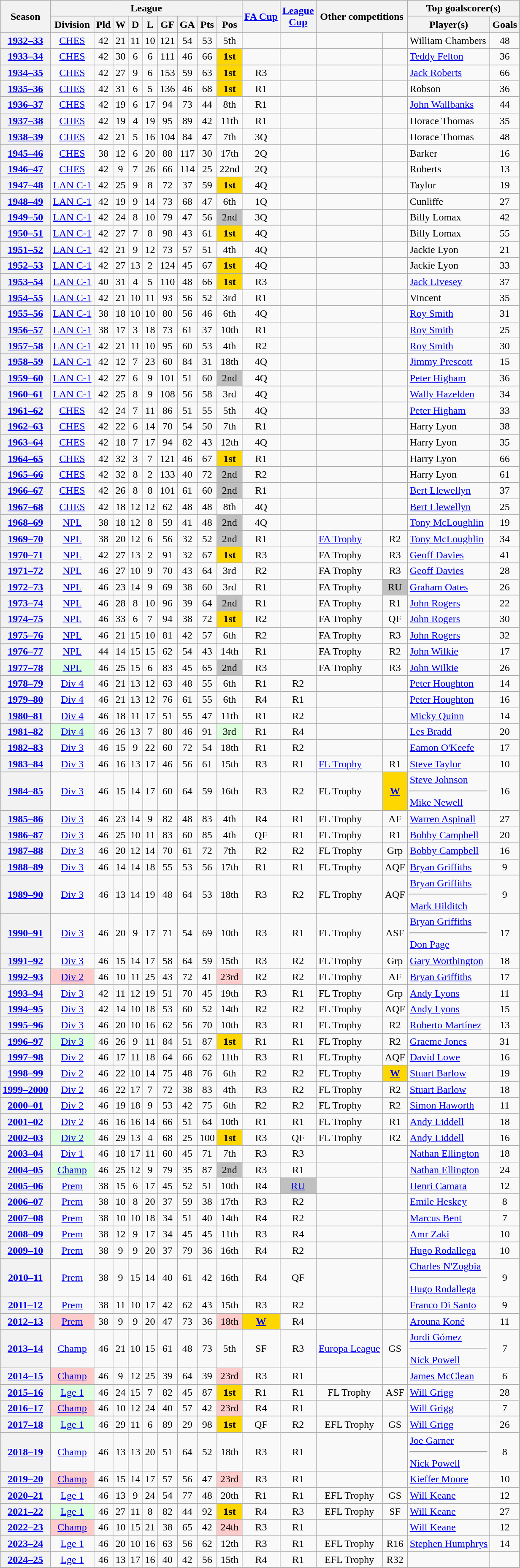<table class="wikitable" style="text-align: center">
<tr>
<th rowspan=2>Season</th>
<th colspan=9>League</th>
<th rowspan=2><a href='#'>FA Cup</a></th>
<th rowspan=2><a href='#'>League<br>Cup</a></th>
<th rowspan=2 colspan=2>Other competitions</th>
<th colspan=2>Top goalscorer(s)</th>
</tr>
<tr>
<th>Division</th>
<th>Pld</th>
<th>W</th>
<th>D</th>
<th>L</th>
<th>GF</th>
<th>GA</th>
<th>Pts</th>
<th>Pos</th>
<th>Player(s)</th>
<th>Goals</th>
</tr>
<tr>
<th><a href='#'>1932–33</a></th>
<td><a href='#'>CHES</a></td>
<td>42</td>
<td>21</td>
<td>11</td>
<td>10</td>
<td>121</td>
<td>54</td>
<td>53</td>
<td>5th</td>
<td></td>
<td></td>
<td></td>
<td></td>
<td style="text-align:left">William Chambers</td>
<td>48</td>
</tr>
<tr>
<th><a href='#'>1933–34</a></th>
<td><a href='#'>CHES</a></td>
<td>42</td>
<td>30</td>
<td>6</td>
<td>6</td>
<td>111</td>
<td>46</td>
<td>66</td>
<td style="background:gold"><strong>1st</strong></td>
<td></td>
<td></td>
<td></td>
<td></td>
<td style="text-align:left"><a href='#'>Teddy Felton</a></td>
<td>36</td>
</tr>
<tr>
<th><a href='#'>1934–35</a></th>
<td><a href='#'>CHES</a></td>
<td>42</td>
<td>27</td>
<td>9</td>
<td>6</td>
<td>153</td>
<td>59</td>
<td>63</td>
<td style="background:gold"><strong>1st</strong></td>
<td>R3</td>
<td></td>
<td></td>
<td></td>
<td style="text-align:left"><a href='#'>Jack Roberts</a></td>
<td>66</td>
</tr>
<tr>
<th><a href='#'>1935–36</a></th>
<td><a href='#'>CHES</a></td>
<td>42</td>
<td>31</td>
<td>6</td>
<td>5</td>
<td>136</td>
<td>46</td>
<td>68</td>
<td style="background:gold"><strong>1st</strong></td>
<td>R1</td>
<td></td>
<td></td>
<td></td>
<td style="text-align:left">Robson</td>
<td>36</td>
</tr>
<tr>
<th><a href='#'>1936–37</a></th>
<td><a href='#'>CHES</a></td>
<td>42</td>
<td>19</td>
<td>6</td>
<td>17</td>
<td>94</td>
<td>73</td>
<td>44</td>
<td>8th</td>
<td>R1</td>
<td></td>
<td></td>
<td></td>
<td style="text-align:left"><a href='#'>John Wallbanks</a></td>
<td>44</td>
</tr>
<tr>
<th><a href='#'>1937–38</a></th>
<td><a href='#'>CHES</a></td>
<td>42</td>
<td>19</td>
<td>4</td>
<td>19</td>
<td>95</td>
<td>89</td>
<td>42</td>
<td>11th</td>
<td>R1</td>
<td></td>
<td></td>
<td></td>
<td style="text-align:left">Horace Thomas</td>
<td>35</td>
</tr>
<tr>
<th><a href='#'>1938–39</a></th>
<td><a href='#'>CHES</a></td>
<td>42</td>
<td>21</td>
<td>5</td>
<td>16</td>
<td>104</td>
<td>84</td>
<td>47</td>
<td>7th</td>
<td>3Q</td>
<td></td>
<td></td>
<td></td>
<td style="text-align:left">Horace Thomas</td>
<td>48</td>
</tr>
<tr>
<th><a href='#'>1945–46</a></th>
<td><a href='#'>CHES</a></td>
<td>38</td>
<td>12</td>
<td>6</td>
<td>20</td>
<td>88</td>
<td>117</td>
<td>30</td>
<td>17th</td>
<td>2Q</td>
<td></td>
<td></td>
<td></td>
<td style="text-align:left">Barker</td>
<td>16</td>
</tr>
<tr>
<th><a href='#'>1946–47</a></th>
<td><a href='#'>CHES</a></td>
<td>42</td>
<td>9</td>
<td>7</td>
<td>26</td>
<td>66</td>
<td>114</td>
<td>25</td>
<td>22nd</td>
<td>2Q</td>
<td></td>
<td></td>
<td></td>
<td style="text-align:left">Roberts</td>
<td>13</td>
</tr>
<tr>
<th><a href='#'>1947–48</a></th>
<td><a href='#'>LAN C-1</a></td>
<td>42</td>
<td>25</td>
<td>9</td>
<td>8</td>
<td>72</td>
<td>37</td>
<td>59</td>
<td style="background:gold"><strong>1st</strong></td>
<td>4Q</td>
<td></td>
<td></td>
<td></td>
<td style="text-align:left">Taylor</td>
<td>19</td>
</tr>
<tr>
<th><a href='#'>1948–49</a></th>
<td><a href='#'>LAN C-1</a></td>
<td>42</td>
<td>19</td>
<td>9</td>
<td>14</td>
<td>73</td>
<td>68</td>
<td>47</td>
<td>6th</td>
<td>1Q</td>
<td></td>
<td></td>
<td></td>
<td style="text-align:left">Cunliffe</td>
<td>27</td>
</tr>
<tr>
<th><a href='#'>1949–50</a></th>
<td><a href='#'>LAN C-1</a></td>
<td>42</td>
<td>24</td>
<td>8</td>
<td>10</td>
<td>79</td>
<td>47</td>
<td>56</td>
<td style="background:silver">2nd</td>
<td>3Q</td>
<td></td>
<td></td>
<td></td>
<td style="text-align:left">Billy Lomax</td>
<td>42</td>
</tr>
<tr>
<th><a href='#'>1950–51</a></th>
<td><a href='#'>LAN C-1</a></td>
<td>42</td>
<td>27</td>
<td>7</td>
<td>8</td>
<td>98</td>
<td>43</td>
<td>61</td>
<td style="background:gold"><strong>1st</strong></td>
<td>4Q</td>
<td></td>
<td></td>
<td></td>
<td style="text-align:left">Billy Lomax</td>
<td>55</td>
</tr>
<tr>
<th><a href='#'>1951–52</a></th>
<td><a href='#'>LAN C-1</a></td>
<td>42</td>
<td>21</td>
<td>9</td>
<td>12</td>
<td>73</td>
<td>57</td>
<td>51</td>
<td>4th</td>
<td>4Q</td>
<td></td>
<td></td>
<td></td>
<td style="text-align:left">Jackie Lyon</td>
<td>21</td>
</tr>
<tr>
<th><a href='#'>1952–53</a></th>
<td><a href='#'>LAN C-1</a></td>
<td>42</td>
<td>27</td>
<td>13</td>
<td>2</td>
<td>124</td>
<td>45</td>
<td>67</td>
<td style="background:gold"><strong>1st</strong></td>
<td>4Q</td>
<td></td>
<td></td>
<td></td>
<td style="text-align:left">Jackie Lyon</td>
<td>33</td>
</tr>
<tr>
<th><a href='#'>1953–54</a></th>
<td><a href='#'>LAN C-1</a></td>
<td>40</td>
<td>31</td>
<td>4</td>
<td>5</td>
<td>110</td>
<td>48</td>
<td>66</td>
<td style="background:gold"><strong>1st</strong></td>
<td>R3</td>
<td></td>
<td></td>
<td></td>
<td style="text-align:left"><a href='#'>Jack Livesey</a></td>
<td>37</td>
</tr>
<tr>
<th><a href='#'>1954–55</a></th>
<td><a href='#'>LAN C-1</a></td>
<td>42</td>
<td>21</td>
<td>10</td>
<td>11</td>
<td>93</td>
<td>56</td>
<td>52</td>
<td>3rd</td>
<td>R1</td>
<td></td>
<td></td>
<td></td>
<td style="text-align:left">Vincent</td>
<td>35</td>
</tr>
<tr>
<th><a href='#'>1955–56</a></th>
<td><a href='#'>LAN C-1</a></td>
<td>38</td>
<td>18</td>
<td>10</td>
<td>10</td>
<td>80</td>
<td>56</td>
<td>46</td>
<td>6th</td>
<td>4Q</td>
<td></td>
<td></td>
<td></td>
<td style="text-align:left"><a href='#'>Roy Smith</a></td>
<td>31</td>
</tr>
<tr>
<th><a href='#'>1956–57</a></th>
<td><a href='#'>LAN C-1</a></td>
<td>38</td>
<td>17</td>
<td>3</td>
<td>18</td>
<td>73</td>
<td>61</td>
<td>37</td>
<td>10th</td>
<td>R1</td>
<td></td>
<td></td>
<td></td>
<td style="text-align:left"><a href='#'>Roy Smith</a></td>
<td>25</td>
</tr>
<tr>
<th><a href='#'>1957–58</a></th>
<td><a href='#'>LAN C-1</a></td>
<td>42</td>
<td>21</td>
<td>11</td>
<td>10</td>
<td>95</td>
<td>60</td>
<td>53</td>
<td>4th</td>
<td>R2</td>
<td></td>
<td></td>
<td></td>
<td style="text-align:left"><a href='#'>Roy Smith</a></td>
<td>30</td>
</tr>
<tr>
<th><a href='#'>1958–59</a></th>
<td><a href='#'>LAN C-1</a></td>
<td>42</td>
<td>12</td>
<td>7</td>
<td>23</td>
<td>60</td>
<td>84</td>
<td>31</td>
<td>18th</td>
<td>4Q</td>
<td></td>
<td></td>
<td></td>
<td style="text-align:left"><a href='#'>Jimmy Prescott</a></td>
<td>15</td>
</tr>
<tr>
<th><a href='#'>1959–60</a></th>
<td><a href='#'>LAN C-1</a></td>
<td>42</td>
<td>27</td>
<td>6</td>
<td>9</td>
<td>101</td>
<td>51</td>
<td>60</td>
<td style="background:silver">2nd</td>
<td>4Q</td>
<td></td>
<td></td>
<td></td>
<td style="text-align:left"><a href='#'>Peter Higham</a></td>
<td>36</td>
</tr>
<tr>
<th><a href='#'>1960–61</a></th>
<td><a href='#'>LAN C-1</a></td>
<td>42</td>
<td>25</td>
<td>8</td>
<td>9</td>
<td>108</td>
<td>56</td>
<td>58</td>
<td>3rd</td>
<td>4Q</td>
<td></td>
<td></td>
<td></td>
<td style="text-align:left"><a href='#'>Wally Hazelden</a></td>
<td>34</td>
</tr>
<tr>
<th><a href='#'>1961–62</a></th>
<td><a href='#'>CHES</a></td>
<td>42</td>
<td>24</td>
<td>7</td>
<td>11</td>
<td>86</td>
<td>51</td>
<td>55</td>
<td>5th</td>
<td>4Q</td>
<td></td>
<td></td>
<td></td>
<td style="text-align:left"><a href='#'>Peter Higham</a></td>
<td>33</td>
</tr>
<tr>
<th><a href='#'>1962–63</a></th>
<td><a href='#'>CHES</a></td>
<td>42</td>
<td>22</td>
<td>6</td>
<td>14</td>
<td>70</td>
<td>54</td>
<td>50</td>
<td>7th</td>
<td>R1</td>
<td></td>
<td></td>
<td></td>
<td style="text-align:left">Harry Lyon</td>
<td>38</td>
</tr>
<tr>
<th><a href='#'>1963–64</a></th>
<td><a href='#'>CHES</a></td>
<td>42</td>
<td>18</td>
<td>7</td>
<td>17</td>
<td>94</td>
<td>82</td>
<td>43</td>
<td>12th</td>
<td>4Q</td>
<td></td>
<td></td>
<td></td>
<td style="text-align:left">Harry Lyon</td>
<td>35</td>
</tr>
<tr>
<th><a href='#'>1964–65</a></th>
<td><a href='#'>CHES</a></td>
<td>42</td>
<td>32</td>
<td>3</td>
<td>7</td>
<td>121</td>
<td>46</td>
<td>67</td>
<td style="background:gold"><strong>1st</strong></td>
<td>R1</td>
<td></td>
<td></td>
<td></td>
<td style="text-align:left">Harry Lyon</td>
<td>66</td>
</tr>
<tr>
<th><a href='#'>1965–66</a></th>
<td><a href='#'>CHES</a></td>
<td>42</td>
<td>32</td>
<td>8</td>
<td>2</td>
<td>133</td>
<td>40</td>
<td>72</td>
<td style="background:silver">2nd</td>
<td>R2</td>
<td></td>
<td></td>
<td></td>
<td style="text-align:left">Harry Lyon</td>
<td>61</td>
</tr>
<tr>
<th><a href='#'>1966–67</a></th>
<td><a href='#'>CHES</a></td>
<td>42</td>
<td>26</td>
<td>8</td>
<td>8</td>
<td>101</td>
<td>61</td>
<td>60</td>
<td style="background:silver">2nd</td>
<td>R1</td>
<td></td>
<td></td>
<td></td>
<td style="text-align:left"><a href='#'>Bert Llewellyn</a></td>
<td>37</td>
</tr>
<tr>
<th><a href='#'>1967–68</a></th>
<td><a href='#'>CHES</a></td>
<td>42</td>
<td>18</td>
<td>12</td>
<td>12</td>
<td>62</td>
<td>48</td>
<td>48</td>
<td>8th</td>
<td>4Q</td>
<td></td>
<td></td>
<td></td>
<td style="text-align:left"><a href='#'>Bert Llewellyn</a></td>
<td>25</td>
</tr>
<tr>
<th><a href='#'>1968–69</a></th>
<td><a href='#'>NPL</a></td>
<td>38</td>
<td>18</td>
<td>12</td>
<td>8</td>
<td>59</td>
<td>41</td>
<td>48</td>
<td style="background:silver">2nd</td>
<td>4Q</td>
<td></td>
<td></td>
<td></td>
<td style="text-align:left"><a href='#'>Tony McLoughlin</a></td>
<td>19</td>
</tr>
<tr>
<th><a href='#'>1969–70</a></th>
<td><a href='#'>NPL</a></td>
<td>38</td>
<td>20</td>
<td>12</td>
<td>6</td>
<td>56</td>
<td>32</td>
<td>52</td>
<td style="background:silver">2nd</td>
<td>R1</td>
<td></td>
<td style="text-align:left"><a href='#'>FA Trophy</a></td>
<td>R2</td>
<td style="text-align:left"><a href='#'>Tony McLoughlin</a></td>
<td>34</td>
</tr>
<tr>
<th><a href='#'>1970–71</a></th>
<td><a href='#'>NPL</a></td>
<td>42</td>
<td>27</td>
<td>13</td>
<td>2</td>
<td>91</td>
<td>32</td>
<td>67</td>
<td style="background:gold"><strong>1st</strong></td>
<td>R3</td>
<td></td>
<td style="text-align:left">FA Trophy</td>
<td>R3</td>
<td style="text-align:left"><a href='#'>Geoff Davies</a></td>
<td>41</td>
</tr>
<tr>
<th><a href='#'>1971–72</a></th>
<td><a href='#'>NPL</a></td>
<td>46</td>
<td>27</td>
<td>10</td>
<td>9</td>
<td>70</td>
<td>43</td>
<td>64</td>
<td>3rd</td>
<td>R2</td>
<td></td>
<td style="text-align:left">FA Trophy</td>
<td>R3</td>
<td style="text-align:left"><a href='#'>Geoff Davies</a></td>
<td>28</td>
</tr>
<tr>
<th><a href='#'>1972–73</a></th>
<td><a href='#'>NPL</a></td>
<td>46</td>
<td>23</td>
<td>14</td>
<td>9</td>
<td>69</td>
<td>38</td>
<td>60</td>
<td>3rd</td>
<td>R1</td>
<td></td>
<td style="text-align:left">FA Trophy</td>
<td style="background:silver">RU</td>
<td style="text-align:left"><a href='#'>Graham Oates</a></td>
<td>26</td>
</tr>
<tr>
<th><a href='#'>1973–74</a></th>
<td><a href='#'>NPL</a></td>
<td>46</td>
<td>28</td>
<td>8</td>
<td>10</td>
<td>96</td>
<td>39</td>
<td>64</td>
<td style="background:silver">2nd</td>
<td>R1</td>
<td></td>
<td style="text-align:left">FA Trophy</td>
<td>R1</td>
<td style="text-align:left"><a href='#'>John Rogers</a></td>
<td>22</td>
</tr>
<tr>
<th><a href='#'>1974–75</a></th>
<td><a href='#'>NPL</a></td>
<td>46</td>
<td>33</td>
<td>6</td>
<td>7</td>
<td>94</td>
<td>38</td>
<td>72</td>
<td style="background:gold"><strong>1st</strong></td>
<td>R2</td>
<td></td>
<td style="text-align:left">FA Trophy</td>
<td>QF</td>
<td style="text-align:left"><a href='#'>John Rogers</a></td>
<td>30</td>
</tr>
<tr>
<th><a href='#'>1975–76</a></th>
<td><a href='#'>NPL</a></td>
<td>46</td>
<td>21</td>
<td>15</td>
<td>10</td>
<td>81</td>
<td>42</td>
<td>57</td>
<td>6th</td>
<td>R2</td>
<td></td>
<td style="text-align:left">FA Trophy</td>
<td>R3</td>
<td style="text-align:left"><a href='#'>John Rogers</a></td>
<td>32</td>
</tr>
<tr>
<th><a href='#'>1976–77</a></th>
<td><a href='#'>NPL</a></td>
<td>44</td>
<td>14</td>
<td>15</td>
<td>15</td>
<td>62</td>
<td>54</td>
<td>43</td>
<td>14th</td>
<td>R1</td>
<td></td>
<td style="text-align:left">FA Trophy</td>
<td>R2</td>
<td style="text-align:left"><a href='#'>John Wilkie</a></td>
<td>17</td>
</tr>
<tr>
<th><a href='#'>1977–78</a></th>
<td style="background:#DFD"><a href='#'>NPL</a> </td>
<td>46</td>
<td>25</td>
<td>15</td>
<td>6</td>
<td>83</td>
<td>45</td>
<td>65</td>
<td style="background:silver">2nd</td>
<td>R3</td>
<td></td>
<td style="text-align:left">FA Trophy</td>
<td>R3</td>
<td style="text-align:left"><a href='#'>John Wilkie</a></td>
<td>26</td>
</tr>
<tr>
<th><a href='#'>1978–79</a></th>
<td><a href='#'>Div 4</a></td>
<td>46</td>
<td>21</td>
<td>13</td>
<td>12</td>
<td>63</td>
<td>48</td>
<td>55</td>
<td>6th</td>
<td>R1</td>
<td>R2</td>
<td></td>
<td></td>
<td style="text-align:left"><a href='#'>Peter Houghton</a></td>
<td>14</td>
</tr>
<tr>
<th><a href='#'>1979–80</a></th>
<td><a href='#'>Div 4</a></td>
<td>46</td>
<td>21</td>
<td>13</td>
<td>12</td>
<td>76</td>
<td>61</td>
<td>55</td>
<td>6th</td>
<td>R4</td>
<td>R1</td>
<td></td>
<td></td>
<td style="text-align:left"><a href='#'>Peter Houghton</a></td>
<td>16</td>
</tr>
<tr>
<th><a href='#'>1980–81</a></th>
<td><a href='#'>Div 4</a></td>
<td>46</td>
<td>18</td>
<td>11</td>
<td>17</td>
<td>51</td>
<td>55</td>
<td>47</td>
<td>11th</td>
<td>R1</td>
<td>R2</td>
<td></td>
<td></td>
<td style="text-align:left"><a href='#'>Micky Quinn</a></td>
<td>14</td>
</tr>
<tr>
<th><a href='#'>1981–82</a></th>
<td style="background:#DFD"><a href='#'>Div 4</a> </td>
<td>46</td>
<td>26</td>
<td>13</td>
<td>7</td>
<td>80</td>
<td>46</td>
<td>91</td>
<td style="background:#DFD">3rd</td>
<td>R1</td>
<td>R4</td>
<td></td>
<td></td>
<td style="text-align:left"><a href='#'>Les Bradd</a></td>
<td>20</td>
</tr>
<tr>
<th><a href='#'>1982–83</a></th>
<td><a href='#'>Div 3</a></td>
<td>46</td>
<td>15</td>
<td>9</td>
<td>22</td>
<td>60</td>
<td>72</td>
<td>54</td>
<td>18th</td>
<td>R1</td>
<td>R2</td>
<td></td>
<td></td>
<td style="text-align:left"><a href='#'>Eamon O'Keefe</a></td>
<td>17</td>
</tr>
<tr>
<th><a href='#'>1983–84</a></th>
<td><a href='#'>Div 3</a></td>
<td>46</td>
<td>16</td>
<td>13</td>
<td>17</td>
<td>46</td>
<td>56</td>
<td>61</td>
<td>15th</td>
<td>R3</td>
<td>R1</td>
<td style="text-align:left"><a href='#'>FL Trophy</a></td>
<td>R1</td>
<td style="text-align:left"><a href='#'>Steve Taylor</a></td>
<td>10</td>
</tr>
<tr>
<th><a href='#'>1984–85</a></th>
<td><a href='#'>Div 3</a></td>
<td>46</td>
<td>15</td>
<td>14</td>
<td>17</td>
<td>60</td>
<td>64</td>
<td>59</td>
<td>16th</td>
<td>R3</td>
<td>R2</td>
<td style="text-align:left">FL Trophy</td>
<td style="background:gold"><strong><a href='#'>W</a></strong></td>
<td style="text-align:left"><a href='#'>Steve Johnson</a><hr><a href='#'>Mike Newell</a></td>
<td>16</td>
</tr>
<tr>
<th><a href='#'>1985–86</a></th>
<td><a href='#'>Div 3</a></td>
<td>46</td>
<td>23</td>
<td>14</td>
<td>9</td>
<td>82</td>
<td>48</td>
<td>83</td>
<td>4th</td>
<td>R4</td>
<td>R1</td>
<td style="text-align:left">FL Trophy</td>
<td>AF</td>
<td style="text-align:left"><a href='#'>Warren Aspinall</a></td>
<td>27</td>
</tr>
<tr>
<th><a href='#'>1986–87</a></th>
<td><a href='#'>Div 3</a></td>
<td>46</td>
<td>25</td>
<td>10</td>
<td>11</td>
<td>83</td>
<td>60</td>
<td>85</td>
<td>4th</td>
<td>QF</td>
<td>R1</td>
<td style="text-align:left">FL Trophy</td>
<td>R1</td>
<td style="text-align:left"><a href='#'>Bobby Campbell</a></td>
<td>20</td>
</tr>
<tr>
<th><a href='#'>1987–88</a></th>
<td><a href='#'>Div 3</a></td>
<td>46</td>
<td>20</td>
<td>12</td>
<td>14</td>
<td>70</td>
<td>61</td>
<td>72</td>
<td>7th</td>
<td>R2</td>
<td>R2</td>
<td style="text-align:left">FL Trophy</td>
<td>Grp</td>
<td style="text-align:left"><a href='#'>Bobby Campbell</a></td>
<td>16</td>
</tr>
<tr>
<th><a href='#'>1988–89</a></th>
<td><a href='#'>Div 3</a></td>
<td>46</td>
<td>14</td>
<td>14</td>
<td>18</td>
<td>55</td>
<td>53</td>
<td>56</td>
<td>17th</td>
<td>R1</td>
<td>R1</td>
<td style="text-align:left">FL Trophy</td>
<td>AQF</td>
<td style="text-align:left"><a href='#'>Bryan Griffiths</a></td>
<td>9</td>
</tr>
<tr>
<th><a href='#'>1989–90</a></th>
<td><a href='#'>Div 3</a></td>
<td>46</td>
<td>13</td>
<td>14</td>
<td>19</td>
<td>48</td>
<td>64</td>
<td>53</td>
<td>18th</td>
<td>R3</td>
<td>R2</td>
<td style="text-align:left">FL Trophy</td>
<td>AQF</td>
<td style="text-align:left"><a href='#'>Bryan Griffiths</a><hr><a href='#'>Mark Hilditch</a></td>
<td>9</td>
</tr>
<tr>
<th><a href='#'>1990–91</a></th>
<td><a href='#'>Div 3</a></td>
<td>46</td>
<td>20</td>
<td>9</td>
<td>17</td>
<td>71</td>
<td>54</td>
<td>69</td>
<td>10th</td>
<td>R3</td>
<td>R1</td>
<td style="text-align:left">FL Trophy</td>
<td>ASF</td>
<td style="text-align:left"><a href='#'>Bryan Griffiths</a><hr><a href='#'>Don Page</a></td>
<td>17</td>
</tr>
<tr>
<th><a href='#'>1991–92</a></th>
<td><a href='#'>Div 3</a></td>
<td>46</td>
<td>15</td>
<td>14</td>
<td>17</td>
<td>58</td>
<td>64</td>
<td>59</td>
<td>15th</td>
<td>R3</td>
<td>R2</td>
<td style="text-align:left">FL Trophy</td>
<td>Grp</td>
<td style="text-align:left"><a href='#'>Gary Worthington</a></td>
<td>18</td>
</tr>
<tr>
<th><a href='#'>1992–93</a></th>
<td style="background:#FCC"><a href='#'>Div 2</a> </td>
<td>46</td>
<td>10</td>
<td>11</td>
<td>25</td>
<td>43</td>
<td>72</td>
<td>41</td>
<td style="background:#FCC">23rd</td>
<td>R2</td>
<td>R2</td>
<td style="text-align:left">FL Trophy</td>
<td>AF</td>
<td style="text-align:left"><a href='#'>Bryan Griffiths</a></td>
<td>17</td>
</tr>
<tr>
<th><a href='#'>1993–94</a></th>
<td><a href='#'>Div 3</a></td>
<td>42</td>
<td>11</td>
<td>12</td>
<td>19</td>
<td>51</td>
<td>70</td>
<td>45</td>
<td>19th</td>
<td>R3</td>
<td>R1</td>
<td style="text-align:left">FL Trophy</td>
<td>Grp</td>
<td style="text-align:left"><a href='#'>Andy Lyons</a></td>
<td>11</td>
</tr>
<tr>
<th><a href='#'>1994–95</a></th>
<td><a href='#'>Div 3</a></td>
<td>42</td>
<td>14</td>
<td>10</td>
<td>18</td>
<td>53</td>
<td>60</td>
<td>52</td>
<td>14th</td>
<td>R2</td>
<td>R2</td>
<td style="text-align:left">FL Trophy</td>
<td>AQF</td>
<td style="text-align:left"><a href='#'>Andy Lyons</a></td>
<td>15</td>
</tr>
<tr>
<th><a href='#'>1995–96</a></th>
<td><a href='#'>Div 3</a></td>
<td>46</td>
<td>20</td>
<td>10</td>
<td>16</td>
<td>62</td>
<td>56</td>
<td>70</td>
<td>10th</td>
<td>R3</td>
<td>R1</td>
<td style="text-align:left">FL Trophy</td>
<td>R2</td>
<td style="text-align:left"><a href='#'>Roberto Martínez</a></td>
<td>13</td>
</tr>
<tr>
<th><a href='#'>1996–97</a></th>
<td style="background:#DFD"><a href='#'>Div 3</a> </td>
<td>46</td>
<td>26</td>
<td>9</td>
<td>11</td>
<td>84</td>
<td>51</td>
<td>87</td>
<td style="background:gold"><strong>1st</strong></td>
<td>R1</td>
<td>R1</td>
<td style="text-align:left">FL Trophy</td>
<td>R2</td>
<td style="text-align:left"><a href='#'>Graeme Jones</a></td>
<td>31</td>
</tr>
<tr>
<th><a href='#'>1997–98</a></th>
<td><a href='#'>Div 2</a></td>
<td>46</td>
<td>17</td>
<td>11</td>
<td>18</td>
<td>64</td>
<td>66</td>
<td>62</td>
<td>11th</td>
<td>R3</td>
<td>R1</td>
<td style="text-align:left">FL Trophy</td>
<td>AQF</td>
<td style="text-align:left"><a href='#'>David Lowe</a></td>
<td>16</td>
</tr>
<tr>
<th><a href='#'>1998–99</a></th>
<td><a href='#'>Div 2</a></td>
<td>46</td>
<td>22</td>
<td>10</td>
<td>14</td>
<td>75</td>
<td>48</td>
<td>76</td>
<td>6th</td>
<td>R2</td>
<td>R2</td>
<td style="text-align:left">FL Trophy</td>
<td style="background:gold"><strong><a href='#'>W</a></strong></td>
<td style="text-align:left"><a href='#'>Stuart Barlow</a></td>
<td>19</td>
</tr>
<tr>
<th><a href='#'>1999–2000</a></th>
<td><a href='#'>Div 2</a></td>
<td>46</td>
<td>22</td>
<td>17</td>
<td>7</td>
<td>72</td>
<td>38</td>
<td>83</td>
<td>4th</td>
<td>R3</td>
<td>R2</td>
<td style="text-align:left">FL Trophy</td>
<td>R2</td>
<td style="text-align:left"><a href='#'>Stuart Barlow</a></td>
<td>18</td>
</tr>
<tr>
<th><a href='#'>2000–01</a></th>
<td><a href='#'>Div 2</a></td>
<td>46</td>
<td>19</td>
<td>18</td>
<td>9</td>
<td>53</td>
<td>42</td>
<td>75</td>
<td>6th</td>
<td>R2</td>
<td>R2</td>
<td style="text-align:left">FL Trophy</td>
<td>R2</td>
<td style="text-align:left"><a href='#'>Simon Haworth</a></td>
<td>11</td>
</tr>
<tr>
<th><a href='#'>2001–02</a></th>
<td><a href='#'>Div 2</a></td>
<td>46</td>
<td>16</td>
<td>16</td>
<td>14</td>
<td>66</td>
<td>51</td>
<td>64</td>
<td>10th</td>
<td>R1</td>
<td>R1</td>
<td style="text-align:left">FL Trophy</td>
<td>R1</td>
<td style="text-align:left"><a href='#'>Andy Liddell</a></td>
<td>18</td>
</tr>
<tr>
<th><a href='#'>2002–03</a></th>
<td style="background:#DFD"><a href='#'>Div 2</a> </td>
<td>46</td>
<td>29</td>
<td>13</td>
<td>4</td>
<td>68</td>
<td>25</td>
<td>100</td>
<td style="background:gold"><strong>1st</strong></td>
<td>R3</td>
<td>QF</td>
<td style="text-align:left">FL Trophy</td>
<td>R2</td>
<td style="text-align:left"><a href='#'>Andy Liddell</a></td>
<td>16</td>
</tr>
<tr>
<th><a href='#'>2003–04</a></th>
<td><a href='#'>Div 1</a></td>
<td>46</td>
<td>18</td>
<td>17</td>
<td>11</td>
<td>60</td>
<td>45</td>
<td>71</td>
<td>7th</td>
<td>R3</td>
<td>R3</td>
<td></td>
<td></td>
<td style="text-align:left"><a href='#'>Nathan Ellington</a></td>
<td>18</td>
</tr>
<tr>
<th><a href='#'>2004–05</a></th>
<td style="background:#DFD"><a href='#'>Champ</a> </td>
<td>46</td>
<td>25</td>
<td>12</td>
<td>9</td>
<td>79</td>
<td>35</td>
<td>87</td>
<td style="background:silver">2nd</td>
<td>R3</td>
<td>R1</td>
<td></td>
<td></td>
<td style="text-align:left"><a href='#'>Nathan Ellington</a></td>
<td>24</td>
</tr>
<tr>
<th><a href='#'>2005–06</a></th>
<td><a href='#'>Prem</a></td>
<td>38</td>
<td>15</td>
<td>6</td>
<td>17</td>
<td>45</td>
<td>52</td>
<td>51</td>
<td>10th</td>
<td>R4</td>
<td style="background:silver"><a href='#'>RU</a></td>
<td></td>
<td></td>
<td style="text-align:left"><a href='#'>Henri Camara</a></td>
<td>12</td>
</tr>
<tr>
<th><a href='#'>2006–07</a></th>
<td><a href='#'>Prem</a></td>
<td>38</td>
<td>10</td>
<td>8</td>
<td>20</td>
<td>37</td>
<td>59</td>
<td>38</td>
<td>17th</td>
<td>R3</td>
<td>R2</td>
<td></td>
<td></td>
<td style="text-align:left"><a href='#'>Emile Heskey</a></td>
<td>8</td>
</tr>
<tr>
<th><a href='#'>2007–08</a></th>
<td><a href='#'>Prem</a></td>
<td>38</td>
<td>10</td>
<td>10</td>
<td>18</td>
<td>34</td>
<td>51</td>
<td>40</td>
<td>14th</td>
<td>R4</td>
<td>R2</td>
<td></td>
<td></td>
<td style="text-align:left"><a href='#'>Marcus Bent</a></td>
<td>7</td>
</tr>
<tr>
<th><a href='#'>2008–09</a></th>
<td><a href='#'>Prem</a></td>
<td>38</td>
<td>12</td>
<td>9</td>
<td>17</td>
<td>34</td>
<td>45</td>
<td>45</td>
<td>11th</td>
<td>R3</td>
<td>R4</td>
<td></td>
<td></td>
<td style="text-align:left"><a href='#'>Amr Zaki</a></td>
<td>10</td>
</tr>
<tr>
<th><a href='#'>2009–10</a></th>
<td><a href='#'>Prem</a></td>
<td>38</td>
<td>9</td>
<td>9</td>
<td>20</td>
<td>37</td>
<td>79</td>
<td>36</td>
<td>16th</td>
<td>R4</td>
<td>R2</td>
<td></td>
<td></td>
<td style="text-align:left"><a href='#'>Hugo Rodallega</a></td>
<td>10</td>
</tr>
<tr>
<th><a href='#'>2010–11</a></th>
<td><a href='#'>Prem</a></td>
<td>38</td>
<td>9</td>
<td>15</td>
<td>14</td>
<td>40</td>
<td>61</td>
<td>42</td>
<td>16th</td>
<td>R4</td>
<td>QF</td>
<td></td>
<td></td>
<td style="text-align:left"><a href='#'>Charles N'Zogbia</a><hr><a href='#'>Hugo Rodallega</a></td>
<td>9</td>
</tr>
<tr>
<th><a href='#'>2011–12</a></th>
<td><a href='#'>Prem</a></td>
<td>38</td>
<td>11</td>
<td>10</td>
<td>17</td>
<td>42</td>
<td>62</td>
<td>43</td>
<td>15th</td>
<td>R3</td>
<td>R2</td>
<td></td>
<td></td>
<td style="text-align:left"><a href='#'>Franco Di Santo</a></td>
<td>9</td>
</tr>
<tr>
<th><a href='#'>2012–13</a></th>
<td style="background:#FCC"><a href='#'>Prem</a> </td>
<td>38</td>
<td>9</td>
<td>9</td>
<td>20</td>
<td>47</td>
<td>73</td>
<td>36</td>
<td style="background:#FCC">18th</td>
<td style="background:gold"><strong><a href='#'>W</a></strong></td>
<td>R4</td>
<td></td>
<td></td>
<td style="text-align:left"><a href='#'>Arouna Koné</a></td>
<td>11</td>
</tr>
<tr>
<th><a href='#'>2013–14</a></th>
<td><a href='#'>Champ</a></td>
<td>46</td>
<td>21</td>
<td>10</td>
<td>15</td>
<td>61</td>
<td>48</td>
<td>73</td>
<td>5th</td>
<td>SF</td>
<td>R3</td>
<td style="text-align:left"><a href='#'>Europa League</a></td>
<td>GS</td>
<td style="text-align:left"><a href='#'>Jordi Gómez</a><hr><a href='#'>Nick Powell</a></td>
<td>7</td>
</tr>
<tr>
<th><a href='#'>2014–15</a></th>
<td style="background:#FCC"><a href='#'>Champ</a> </td>
<td>46</td>
<td>9</td>
<td>12</td>
<td>25</td>
<td>39</td>
<td>64</td>
<td>39</td>
<td style="background:#FCC">23rd</td>
<td>R3</td>
<td>R1</td>
<td></td>
<td></td>
<td style="text-align:left"><a href='#'>James McClean</a></td>
<td>6</td>
</tr>
<tr>
<th><a href='#'>2015–16</a></th>
<td style="background:#DFD"><a href='#'>Lge 1</a> </td>
<td>46</td>
<td>24</td>
<td>15</td>
<td>7</td>
<td>82</td>
<td>45</td>
<td>87</td>
<td style="background:gold"><strong>1st</strong></td>
<td>R1</td>
<td>R1</td>
<td>FL Trophy</td>
<td>ASF</td>
<td style="text-align:left"><a href='#'>Will Grigg</a></td>
<td>28</td>
</tr>
<tr>
<th><a href='#'>2016–17</a></th>
<td style="background:#FCC"><a href='#'>Champ</a> </td>
<td>46</td>
<td>10</td>
<td>12</td>
<td>24</td>
<td>40</td>
<td>57</td>
<td>42</td>
<td style="background:#FCC">23rd</td>
<td>R4</td>
<td>R1</td>
<td></td>
<td></td>
<td style="text-align:left"><a href='#'>Will Grigg</a></td>
<td>7</td>
</tr>
<tr>
<th><a href='#'>2017–18</a></th>
<td style="background:#DFD"><a href='#'>Lge 1</a> </td>
<td>46</td>
<td>29</td>
<td>11</td>
<td>6</td>
<td>89</td>
<td>29</td>
<td>98</td>
<td style="background:gold"><strong>1st</strong></td>
<td>QF</td>
<td>R2</td>
<td>EFL Trophy</td>
<td>GS</td>
<td style="text-align:left"><a href='#'>Will Grigg</a></td>
<td>26</td>
</tr>
<tr>
<th><a href='#'>2018–19</a></th>
<td><a href='#'>Champ</a></td>
<td>46</td>
<td>13</td>
<td>13</td>
<td>20</td>
<td>51</td>
<td>64</td>
<td>52</td>
<td>18th</td>
<td>R3</td>
<td>R1</td>
<td></td>
<td></td>
<td style="text-align:left"><a href='#'>Joe Garner</a><hr><a href='#'>Nick Powell</a></td>
<td>8</td>
</tr>
<tr>
<th><a href='#'>2019–20</a></th>
<td style="background:#FCC"><a href='#'>Champ</a> </td>
<td>46</td>
<td>15</td>
<td>14</td>
<td>17</td>
<td>57</td>
<td>56</td>
<td>47</td>
<td style="background:#FCC">23rd</td>
<td>R3</td>
<td>R1</td>
<td></td>
<td></td>
<td style="text-align:left"><a href='#'>Kieffer Moore</a></td>
<td>10</td>
</tr>
<tr>
<th><a href='#'>2020–21</a></th>
<td><a href='#'>Lge 1</a></td>
<td>46</td>
<td>13</td>
<td>9</td>
<td>24</td>
<td>54</td>
<td>77</td>
<td>48</td>
<td>20th</td>
<td>R1</td>
<td>R1</td>
<td>EFL Trophy</td>
<td>GS</td>
<td style="text-align:left"><a href='#'>Will Keane</a></td>
<td>12</td>
</tr>
<tr>
<th><a href='#'>2021–22</a></th>
<td style="background:#DFD"><a href='#'>Lge 1</a> </td>
<td>46</td>
<td>27</td>
<td>11</td>
<td>8</td>
<td>82</td>
<td>44</td>
<td>92</td>
<td style="background:gold"><strong>1st</strong></td>
<td>R4</td>
<td>R3</td>
<td>EFL Trophy</td>
<td>SF</td>
<td style="text-align:left"><a href='#'>Will Keane</a></td>
<td>27</td>
</tr>
<tr>
<th><a href='#'>2022–23</a></th>
<td style="background:#FCC"><a href='#'>Champ</a> </td>
<td>46</td>
<td>10</td>
<td>15</td>
<td>21</td>
<td>38</td>
<td>65</td>
<td>42</td>
<td style="background:#FCC">24th</td>
<td>R3</td>
<td>R1</td>
<td></td>
<td></td>
<td style="text-align:left"><a href='#'>Will Keane</a></td>
<td>12</td>
</tr>
<tr>
<th><a href='#'>2023–24</a></th>
<td><a href='#'>Lge 1</a></td>
<td>46</td>
<td>20</td>
<td>10</td>
<td>16</td>
<td>63</td>
<td>56</td>
<td>62 </td>
<td>12th</td>
<td>R3</td>
<td>R1</td>
<td>EFL Trophy</td>
<td>R16</td>
<td style="text-align:left"><a href='#'>Stephen Humphrys</a></td>
<td>14</td>
</tr>
<tr>
<th><a href='#'>2024–25</a></th>
<td><a href='#'>Lge 1</a></td>
<td>46</td>
<td>13</td>
<td>17</td>
<td>16</td>
<td>40</td>
<td>42</td>
<td>56</td>
<td>15th</td>
<td>R4</td>
<td>R1</td>
<td>EFL Trophy</td>
<td>R32</td>
<td></td>
</tr>
</table>
